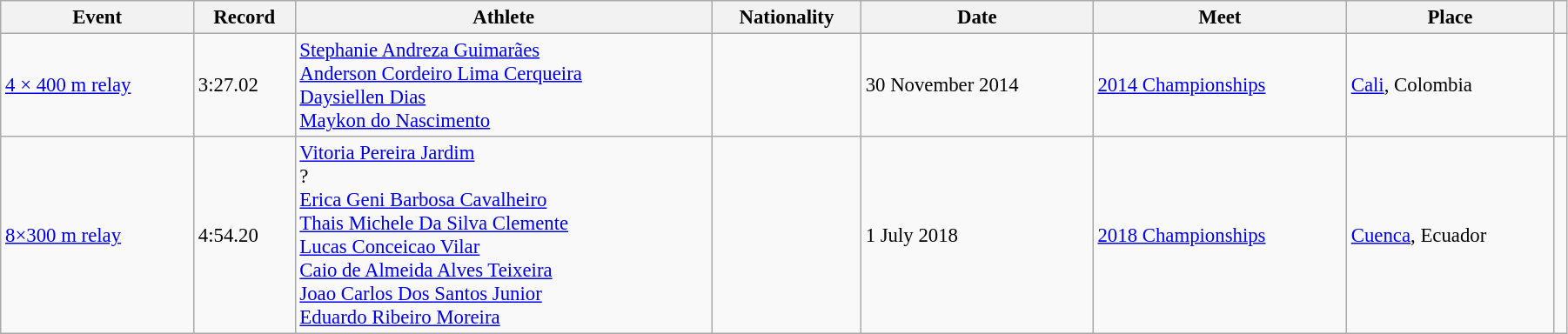<table class="wikitable" style="font-size:95%; width: 95%;">
<tr>
<th>Event</th>
<th>Record</th>
<th>Athlete</th>
<th>Nationality</th>
<th>Date</th>
<th>Meet</th>
<th>Place</th>
<th></th>
</tr>
<tr>
<td><a href='#'>4 × 400 m relay</a></td>
<td>3:27.02</td>
<td><a href='#'>Stephanie Andreza Guimarães</a><br><a href='#'>Anderson Cordeiro Lima Cerqueira</a><br><a href='#'>Daysiellen Dias</a><br><a href='#'>Maykon do Nascimento</a></td>
<td></td>
<td>30 November 2014</td>
<td><a href='#'>2014 Championships</a></td>
<td><a href='#'>Cali</a>, Colombia</td>
<td></td>
</tr>
<tr>
<td><a href='#'>8×300 m relay</a></td>
<td>4:54.20</td>
<td><a href='#'>Vitoria Pereira Jardim</a><br>?<br><a href='#'>Erica Geni Barbosa Cavalheiro</a><br><a href='#'>Thais Michele Da Silva Clemente</a><br><a href='#'>Lucas Conceicao Vilar</a><br><a href='#'>Caio de Almeida Alves Teixeira</a><br><a href='#'>Joao Carlos Dos Santos Junior</a><br><a href='#'>Eduardo Ribeiro Moreira</a></td>
<td></td>
<td>1 July 2018</td>
<td><a href='#'>2018 Championships</a></td>
<td><a href='#'>Cuenca</a>, Ecuador</td>
<td></td>
</tr>
</table>
